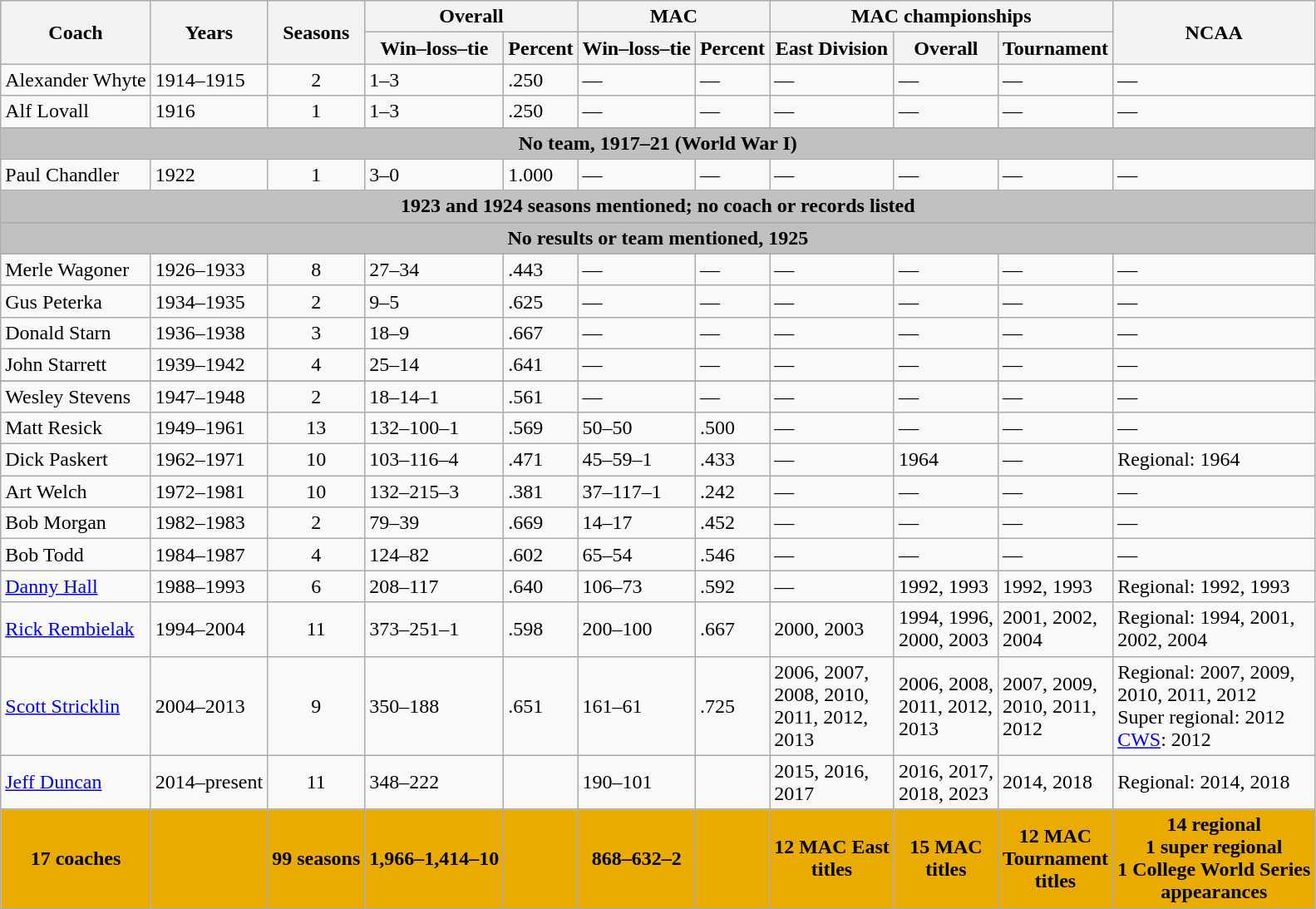<table class="wikitable">
<tr>
<th rowspan=2>Coach</th>
<th rowspan=2>Years</th>
<th rowspan=2>Seasons</th>
<th colspan=2>Overall</th>
<th colspan=2>MAC</th>
<th colspan=3>MAC championships</th>
<th rowspan=2>NCAA</th>
</tr>
<tr>
<th>Win–loss–tie</th>
<th>Percent</th>
<th>Win–loss–tie</th>
<th>Percent</th>
<th>East Division</th>
<th>Overall</th>
<th>Tournament</th>
</tr>
<tr>
<td>Alexander Whyte</td>
<td>1914–1915</td>
<td style="text-align:center;">2</td>
<td>1–3</td>
<td>.250</td>
<td>—</td>
<td>—</td>
<td>—</td>
<td>—</td>
<td>—</td>
<td>—</td>
</tr>
<tr>
<td>Alf Lovall</td>
<td>1916</td>
<td style="text-align:center;">1</td>
<td>1–3</td>
<td>.250</td>
<td>—</td>
<td>—</td>
<td>—</td>
<td>—</td>
<td>—</td>
<td>—</td>
</tr>
<tr>
<th colspan=11 style="background:silver;">No team, 1917–21 (World War I)</th>
</tr>
<tr>
<td>Paul Chandler</td>
<td>1922</td>
<td style="text-align:center;">1</td>
<td>3–0</td>
<td>1.000</td>
<td>—</td>
<td>—</td>
<td>—</td>
<td>—</td>
<td>—</td>
<td>—</td>
</tr>
<tr>
<th colspan=11 style="background:silver;">1923 and 1924 seasons mentioned; no coach or records listed</th>
</tr>
<tr>
<th colspan=11 style="background:silver;">No results or team mentioned, 1925</th>
</tr>
<tr>
<td>Merle Wagoner</td>
<td>1926–1933</td>
<td style="text-align:center;">8</td>
<td>27–34</td>
<td>.443</td>
<td>—</td>
<td>—</td>
<td>—</td>
<td>—</td>
<td>—</td>
<td>—</td>
</tr>
<tr>
<td>Gus Peterka</td>
<td>1934–1935</td>
<td style="text-align:center;">2</td>
<td>9–5</td>
<td>.625</td>
<td>—</td>
<td>—</td>
<td>—</td>
<td>—</td>
<td>—</td>
<td>—</td>
</tr>
<tr>
<td>Donald Starn</td>
<td>1936–1938</td>
<td style="text-align:center;">3</td>
<td>18–9</td>
<td>.667</td>
<td>—</td>
<td>—</td>
<td>—</td>
<td>—</td>
<td>—</td>
<td>—</td>
</tr>
<tr>
<td>John Starrett</td>
<td>1939–1942</td>
<td style="text-align:center;">4</td>
<td>25–14</td>
<td>.641</td>
<td>—</td>
<td>—</td>
<td>—</td>
<td>—</td>
<td>—</td>
<td>—</td>
</tr>
<tr>
</tr>
<tr colspan=10 |style="text-align:center;" |No team, 1943–46 (World War II)>
</tr>
<tr>
<td>Wesley Stevens</td>
<td>1947–1948</td>
<td style="text-align:center;">2</td>
<td>18–14–1</td>
<td>.561</td>
<td>—</td>
<td>—</td>
<td>—</td>
<td>—</td>
<td>—</td>
<td>—</td>
</tr>
<tr>
<td>Matt Resick</td>
<td>1949–1961</td>
<td style="text-align:center;">13</td>
<td>132–100–1</td>
<td>.569</td>
<td>50–50</td>
<td>.500</td>
<td>—</td>
<td>—</td>
<td>—</td>
<td>—</td>
</tr>
<tr>
<td>Dick Paskert</td>
<td>1962–1971</td>
<td style="text-align:center;">10</td>
<td>103–116–4</td>
<td>.471</td>
<td>45–59–1</td>
<td>.433</td>
<td>—</td>
<td>1964</td>
<td>—</td>
<td>Regional: 1964</td>
</tr>
<tr>
<td>Art Welch</td>
<td>1972–1981</td>
<td style="text-align:center;">10</td>
<td>132–215–3</td>
<td>.381</td>
<td>37–117–1</td>
<td>.242</td>
<td>—</td>
<td>—</td>
<td>—</td>
<td>—</td>
</tr>
<tr>
<td>Bob Morgan</td>
<td>1982–1983</td>
<td style="text-align:center;">2</td>
<td>79–39</td>
<td>.669</td>
<td>14–17</td>
<td>.452</td>
<td>—</td>
<td>—</td>
<td>—</td>
<td>—</td>
</tr>
<tr>
<td>Bob Todd</td>
<td>1984–1987</td>
<td style="text-align:center;">4</td>
<td>124–82</td>
<td>.602</td>
<td>65–54</td>
<td>.546</td>
<td>—</td>
<td>—</td>
<td>—</td>
<td>—</td>
</tr>
<tr>
<td><a href='#'>Danny Hall</a></td>
<td>1988–1993</td>
<td style="text-align:center;">6</td>
<td>208–117</td>
<td>.640</td>
<td>106–73</td>
<td>.592</td>
<td>—</td>
<td>1992, 1993</td>
<td>1992, 1993</td>
<td>Regional: 1992, 1993</td>
</tr>
<tr>
<td><a href='#'>Rick Rembielak</a></td>
<td>1994–2004</td>
<td style="text-align:center;">11</td>
<td>373–251–1</td>
<td>.598</td>
<td>200–100</td>
<td>.667</td>
<td>2000, 2003</td>
<td>1994, 1996,<br> 2000, 2003</td>
<td>2001, 2002,<br> 2004</td>
<td>Regional: 1994, 2001,<br> 2002, 2004</td>
</tr>
<tr>
<td><a href='#'>Scott Stricklin</a></td>
<td>2004–2013</td>
<td style="text-align:center;">9</td>
<td>350–188</td>
<td>.651</td>
<td>161–61</td>
<td>.725</td>
<td>2006, 2007,<br> 2008, 2010,<br> 2011, 2012,<br> 2013</td>
<td>2006, 2008,<br> 2011, 2012,<br> 2013</td>
<td>2007, 2009,<br> 2010, 2011,<br> 2012</td>
<td>Regional: 2007, 2009,<br> 2010, 2011, 2012 <br>Super regional: 2012<br><a href='#'>CWS</a>: 2012</td>
</tr>
<tr>
<td><a href='#'>Jeff Duncan</a></td>
<td>2014–present</td>
<td style="text-align:center;">11</td>
<td>348–222</td>
<td></td>
<td>190–101</td>
<td></td>
<td>2015, 2016,<br>2017</td>
<td>2016, 2017,<br>2018, 2023</td>
<td>2014, 2018</td>
<td>Regional: 2014, 2018</td>
</tr>
<tr>
<th style="background:#eaab00;">17 coaches</th>
<th style="background:#eaab00;"></th>
<th style="background:#eaab00;">99 seasons</th>
<th style="background:#eaab00;">1,966–1,414–10</th>
<th style="background:#eaab00;"></th>
<th style="background:#eaab00;">868–632–2</th>
<th style="background:#eaab00;"></th>
<th style="background:#eaab00;">12 MAC East<br> titles</th>
<th style="background:#eaab00;">15 MAC<br> titles</th>
<th style="background:#eaab00;">12 MAC<br> Tournament<br> titles</th>
<th style="background:#eaab00;">14 regional<br>1 super regional<br>1 College World Series<br>appearances</th>
</tr>
</table>
